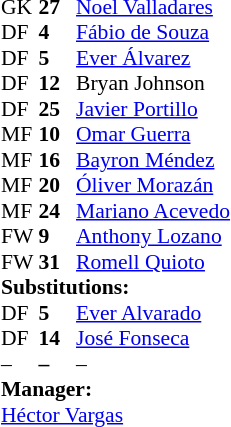<table style = "font-size: 90%" cellspacing = "0" cellpadding = "0">
<tr>
<td colspan = 4></td>
</tr>
<tr>
<th style="width:25px;"></th>
<th style="width:25px;"></th>
</tr>
<tr>
<td>GK</td>
<td><strong>27</strong></td>
<td> <a href='#'>Noel Valladares</a></td>
</tr>
<tr>
<td>DF</td>
<td><strong>4</strong></td>
<td> <a href='#'>Fábio de Souza</a></td>
</tr>
<tr>
<td>DF</td>
<td><strong>5</strong></td>
<td> <a href='#'>Ever Álvarez</a></td>
</tr>
<tr>
<td>DF</td>
<td><strong>12</strong></td>
<td> Bryan Johnson</td>
</tr>
<tr>
<td>DF</td>
<td><strong>25</strong></td>
<td> <a href='#'>Javier Portillo</a></td>
<td></td>
<td></td>
</tr>
<tr>
<td>MF</td>
<td><strong>10</strong></td>
<td> <a href='#'>Omar Guerra</a></td>
</tr>
<tr>
<td>MF</td>
<td><strong>16</strong></td>
<td> <a href='#'>Bayron Méndez</a></td>
</tr>
<tr>
<td>MF</td>
<td><strong>20</strong></td>
<td> <a href='#'>Óliver Morazán</a></td>
</tr>
<tr>
<td>MF</td>
<td><strong>24</strong></td>
<td> <a href='#'>Mariano Acevedo</a></td>
<td></td>
<td></td>
</tr>
<tr>
<td>FW</td>
<td><strong>9</strong></td>
<td> <a href='#'>Anthony Lozano</a></td>
</tr>
<tr>
<td>FW</td>
<td><strong>31</strong></td>
<td> <a href='#'>Romell Quioto</a></td>
</tr>
<tr>
<td colspan = 3><strong>Substitutions:</strong></td>
</tr>
<tr>
<td>DF</td>
<td><strong>5</strong></td>
<td> <a href='#'>Ever Alvarado</a></td>
<td></td>
<td></td>
</tr>
<tr>
<td>DF</td>
<td><strong>14</strong></td>
<td> <a href='#'>José Fonseca</a></td>
<td></td>
<td></td>
</tr>
<tr>
<td>–</td>
<td><strong>–</strong></td>
<td> –</td>
</tr>
<tr>
<td colspan = 3><strong>Manager:</strong></td>
</tr>
<tr>
<td colspan = 3> <a href='#'>Héctor Vargas</a></td>
</tr>
</table>
